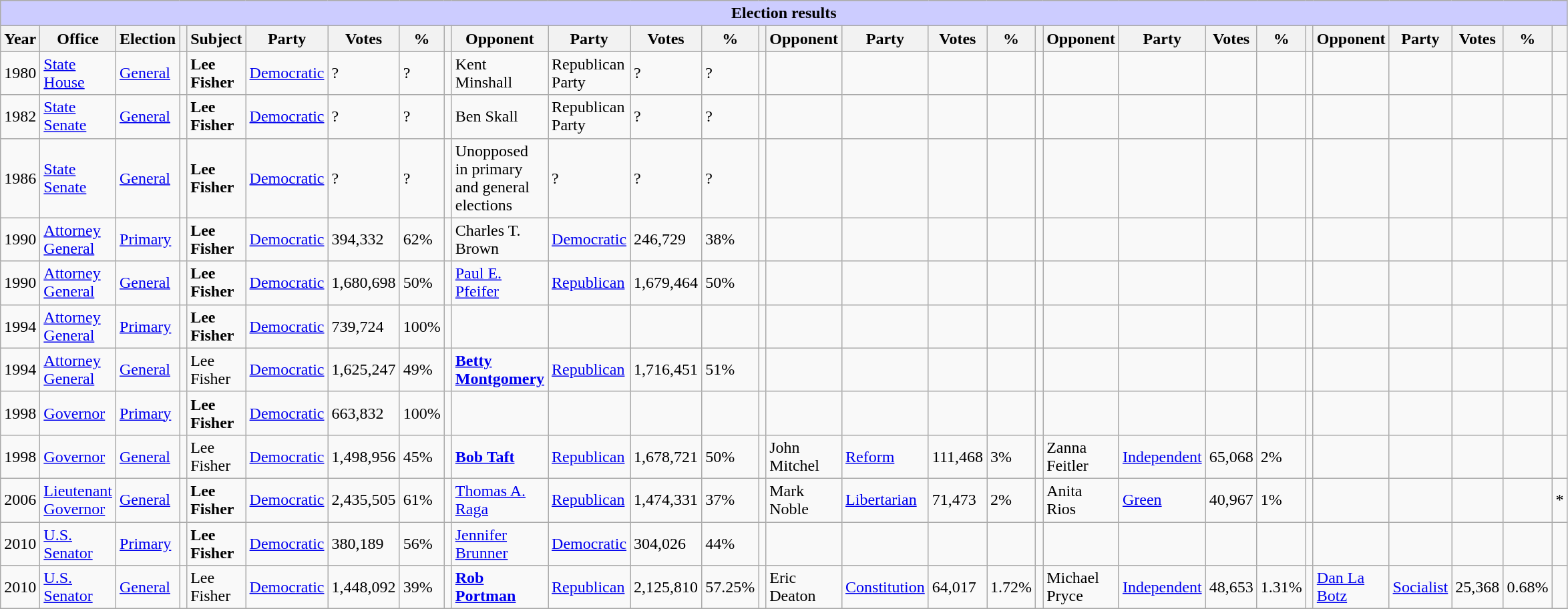<table class="wikitable collapsible collapsed">
<tr bgcolor=#cccccc>
<th colspan=29 style="background: #ccccff;">Election results</th>
</tr>
<tr>
<th><strong>Year</strong></th>
<th><strong>Office</strong></th>
<th><strong>Election</strong></th>
<th></th>
<th><strong>Subject</strong></th>
<th><strong>Party</strong></th>
<th><strong>Votes</strong></th>
<th><strong>%</strong></th>
<th></th>
<th><strong>Opponent</strong></th>
<th><strong>Party</strong></th>
<th><strong>Votes</strong></th>
<th><strong>%</strong></th>
<th></th>
<th><strong>Opponent</strong></th>
<th><strong>Party</strong></th>
<th><strong>Votes</strong></th>
<th><strong>%</strong></th>
<th></th>
<th><strong>Opponent</strong></th>
<th><strong>Party</strong></th>
<th><strong>Votes</strong></th>
<th><strong>%</strong></th>
<th></th>
<th><strong>Opponent</strong></th>
<th><strong>Party</strong></th>
<th><strong>Votes</strong></th>
<th><strong>%</strong></th>
<th></th>
</tr>
<tr>
<td>1980</td>
<td><a href='#'>State House</a></td>
<td><a href='#'>General</a></td>
<td></td>
<td><strong>Lee Fisher</strong></td>
<td><a href='#'>Democratic</a></td>
<td>?</td>
<td>?</td>
<td></td>
<td>Kent Minshall</td>
<td>Republican Party</td>
<td>?</td>
<td>?</td>
<td></td>
<td></td>
<td></td>
<td></td>
<td></td>
<td></td>
<td></td>
<td></td>
<td></td>
<td></td>
<td></td>
<td></td>
<td></td>
<td></td>
<td></td>
<td></td>
</tr>
<tr>
<td>1982</td>
<td><a href='#'>State Senate</a></td>
<td><a href='#'>General</a></td>
<td></td>
<td><strong>Lee Fisher</strong></td>
<td><a href='#'>Democratic</a></td>
<td>?</td>
<td>?</td>
<td></td>
<td>Ben Skall</td>
<td>Republican Party</td>
<td>?</td>
<td>?</td>
<td></td>
<td></td>
<td></td>
<td></td>
<td></td>
<td></td>
<td></td>
<td></td>
<td></td>
<td></td>
<td></td>
<td></td>
<td></td>
<td></td>
<td></td>
<td></td>
</tr>
<tr>
<td>1986</td>
<td><a href='#'>State Senate</a></td>
<td><a href='#'>General</a></td>
<td></td>
<td><strong>Lee Fisher</strong></td>
<td><a href='#'>Democratic</a></td>
<td>?</td>
<td>?</td>
<td></td>
<td>Unopposed in primary and general elections</td>
<td>?</td>
<td>?</td>
<td>?</td>
<td></td>
<td></td>
<td></td>
<td></td>
<td></td>
<td></td>
<td></td>
<td></td>
<td></td>
<td></td>
<td></td>
<td></td>
<td></td>
<td></td>
<td></td>
<td></td>
</tr>
<tr>
<td>1990</td>
<td><a href='#'>Attorney General</a></td>
<td><a href='#'>Primary</a></td>
<td></td>
<td><strong>Lee Fisher</strong></td>
<td><a href='#'>Democratic</a></td>
<td>394,332</td>
<td>62%</td>
<td></td>
<td>Charles T. Brown</td>
<td><a href='#'>Democratic</a></td>
<td>246,729</td>
<td>38%</td>
<td></td>
<td></td>
<td></td>
<td></td>
<td></td>
<td></td>
<td></td>
<td></td>
<td></td>
<td></td>
<td></td>
<td></td>
<td></td>
<td></td>
<td></td>
<td></td>
</tr>
<tr>
<td>1990</td>
<td><a href='#'>Attorney General</a></td>
<td><a href='#'>General</a></td>
<td></td>
<td><strong>Lee Fisher</strong></td>
<td><a href='#'>Democratic</a></td>
<td>1,680,698</td>
<td>50%</td>
<td></td>
<td><a href='#'>Paul E. Pfeifer</a></td>
<td><a href='#'>Republican</a></td>
<td>1,679,464</td>
<td>50%</td>
<td></td>
<td></td>
<td></td>
<td></td>
<td></td>
<td></td>
<td></td>
<td></td>
<td></td>
<td></td>
<td></td>
<td></td>
<td></td>
<td></td>
<td></td>
<td></td>
</tr>
<tr>
<td>1994</td>
<td><a href='#'>Attorney General</a></td>
<td><a href='#'>Primary</a></td>
<td></td>
<td><strong>Lee Fisher</strong></td>
<td><a href='#'>Democratic</a></td>
<td>739,724</td>
<td>100%</td>
<td></td>
<td></td>
<td></td>
<td></td>
<td></td>
<td></td>
<td></td>
<td></td>
<td></td>
<td></td>
<td></td>
<td></td>
<td></td>
<td></td>
<td></td>
<td></td>
<td></td>
<td></td>
<td></td>
<td></td>
<td></td>
</tr>
<tr>
<td>1994</td>
<td><a href='#'>Attorney General</a></td>
<td><a href='#'>General</a></td>
<td></td>
<td>Lee Fisher</td>
<td><a href='#'>Democratic</a></td>
<td>1,625,247</td>
<td>49%</td>
<td></td>
<td><strong><a href='#'>Betty Montgomery</a></strong></td>
<td><a href='#'>Republican</a></td>
<td>1,716,451</td>
<td>51%</td>
<td></td>
<td></td>
<td></td>
<td></td>
<td></td>
<td></td>
<td></td>
<td></td>
<td></td>
<td></td>
<td></td>
<td></td>
<td></td>
<td></td>
<td></td>
<td></td>
</tr>
<tr>
<td>1998</td>
<td><a href='#'>Governor</a></td>
<td><a href='#'>Primary</a></td>
<td></td>
<td><strong>Lee Fisher</strong></td>
<td><a href='#'>Democratic</a></td>
<td>663,832</td>
<td>100%</td>
<td></td>
<td></td>
<td></td>
<td></td>
<td></td>
<td></td>
<td></td>
<td></td>
<td></td>
<td></td>
<td></td>
<td></td>
<td></td>
<td></td>
<td></td>
<td></td>
<td></td>
<td></td>
<td></td>
<td></td>
<td></td>
</tr>
<tr>
<td>1998</td>
<td><a href='#'>Governor</a></td>
<td><a href='#'>General</a></td>
<td></td>
<td>Lee Fisher</td>
<td><a href='#'>Democratic</a></td>
<td>1,498,956</td>
<td>45%</td>
<td></td>
<td><strong><a href='#'>Bob Taft</a></strong></td>
<td><a href='#'>Republican</a></td>
<td>1,678,721</td>
<td>50%</td>
<td></td>
<td>John Mitchel</td>
<td><a href='#'>Reform</a></td>
<td>111,468</td>
<td>3%</td>
<td></td>
<td>Zanna Feitler</td>
<td><a href='#'>Independent</a></td>
<td>65,068</td>
<td>2%</td>
<td></td>
<td></td>
<td></td>
<td></td>
<td></td>
<td></td>
</tr>
<tr>
<td>2006</td>
<td><a href='#'>Lieutenant Governor</a></td>
<td><a href='#'>General</a></td>
<td></td>
<td><strong>Lee Fisher</strong></td>
<td><a href='#'>Democratic</a></td>
<td>2,435,505</td>
<td>61%</td>
<td></td>
<td><a href='#'>Thomas A. Raga</a></td>
<td><a href='#'>Republican</a></td>
<td>1,474,331</td>
<td>37%</td>
<td></td>
<td>Mark Noble</td>
<td><a href='#'>Libertarian</a></td>
<td>71,473</td>
<td>2%</td>
<td></td>
<td>Anita Rios</td>
<td><a href='#'>Green</a></td>
<td>40,967</td>
<td>1%</td>
<td></td>
<td></td>
<td></td>
<td></td>
<td></td>
<td>*</td>
</tr>
<tr>
<td>2010</td>
<td><a href='#'>U.S. Senator</a></td>
<td><a href='#'>Primary</a></td>
<td></td>
<td><strong>Lee Fisher</strong></td>
<td><a href='#'>Democratic</a></td>
<td>380,189</td>
<td>56%</td>
<td></td>
<td><a href='#'>Jennifer Brunner</a></td>
<td><a href='#'>Democratic</a></td>
<td>304,026</td>
<td>44%</td>
<td></td>
<td></td>
<td></td>
<td></td>
<td></td>
<td></td>
<td></td>
<td></td>
<td></td>
<td></td>
<td></td>
<td></td>
<td></td>
<td></td>
<td></td>
<td></td>
</tr>
<tr>
<td>2010</td>
<td><a href='#'>U.S. Senator</a></td>
<td><a href='#'>General</a></td>
<td></td>
<td>Lee Fisher</td>
<td><a href='#'>Democratic</a></td>
<td>1,448,092</td>
<td>39%</td>
<td></td>
<td><strong><a href='#'>Rob Portman</a></strong></td>
<td><a href='#'>Republican</a></td>
<td>2,125,810</td>
<td>57.25%</td>
<td></td>
<td>Eric Deaton</td>
<td><a href='#'>Constitution</a></td>
<td>64,017</td>
<td>1.72%</td>
<td></td>
<td>Michael Pryce</td>
<td><a href='#'>Independent</a></td>
<td>48,653</td>
<td>1.31%</td>
<td></td>
<td><a href='#'>Dan La Botz</a></td>
<td><a href='#'>Socialist</a></td>
<td>25,368</td>
<td>0.68%</td>
<td></td>
</tr>
<tr>
</tr>
</table>
